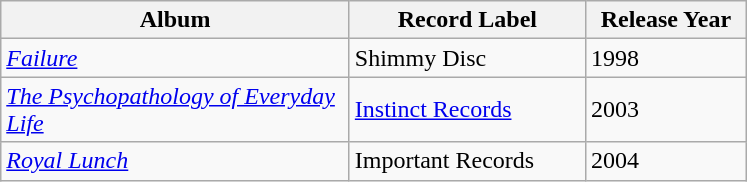<table class="wikitable">
<tr>
<th>Album</th>
<th>Record Label</th>
<th>Release Year</th>
</tr>
<tr>
<td style="width:225px;"><em><a href='#'>Failure</a></em></td>
<td style="width:150px;">Shimmy Disc</td>
<td style="width:100px;">1998</td>
</tr>
<tr>
<td><em><a href='#'>The Psychopathology of Everyday Life</a></em></td>
<td><a href='#'>Instinct Records</a></td>
<td>2003</td>
</tr>
<tr>
<td><em><a href='#'>Royal Lunch</a></em></td>
<td>Important Records</td>
<td>2004</td>
</tr>
</table>
